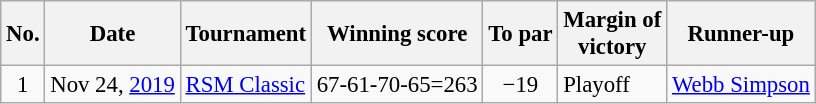<table class="wikitable" style="font-size:95%;">
<tr>
<th>No.</th>
<th>Date</th>
<th>Tournament</th>
<th>Winning score</th>
<th>To par</th>
<th>Margin of<br>victory</th>
<th>Runner-up</th>
</tr>
<tr>
<td align=center>1</td>
<td align=right>Nov 24, <a href='#'>2019</a></td>
<td><a href='#'>RSM Classic</a></td>
<td align=right>67-61-70-65=263</td>
<td align=center>−19</td>
<td>Playoff</td>
<td> <a href='#'>Webb Simpson</a></td>
</tr>
</table>
